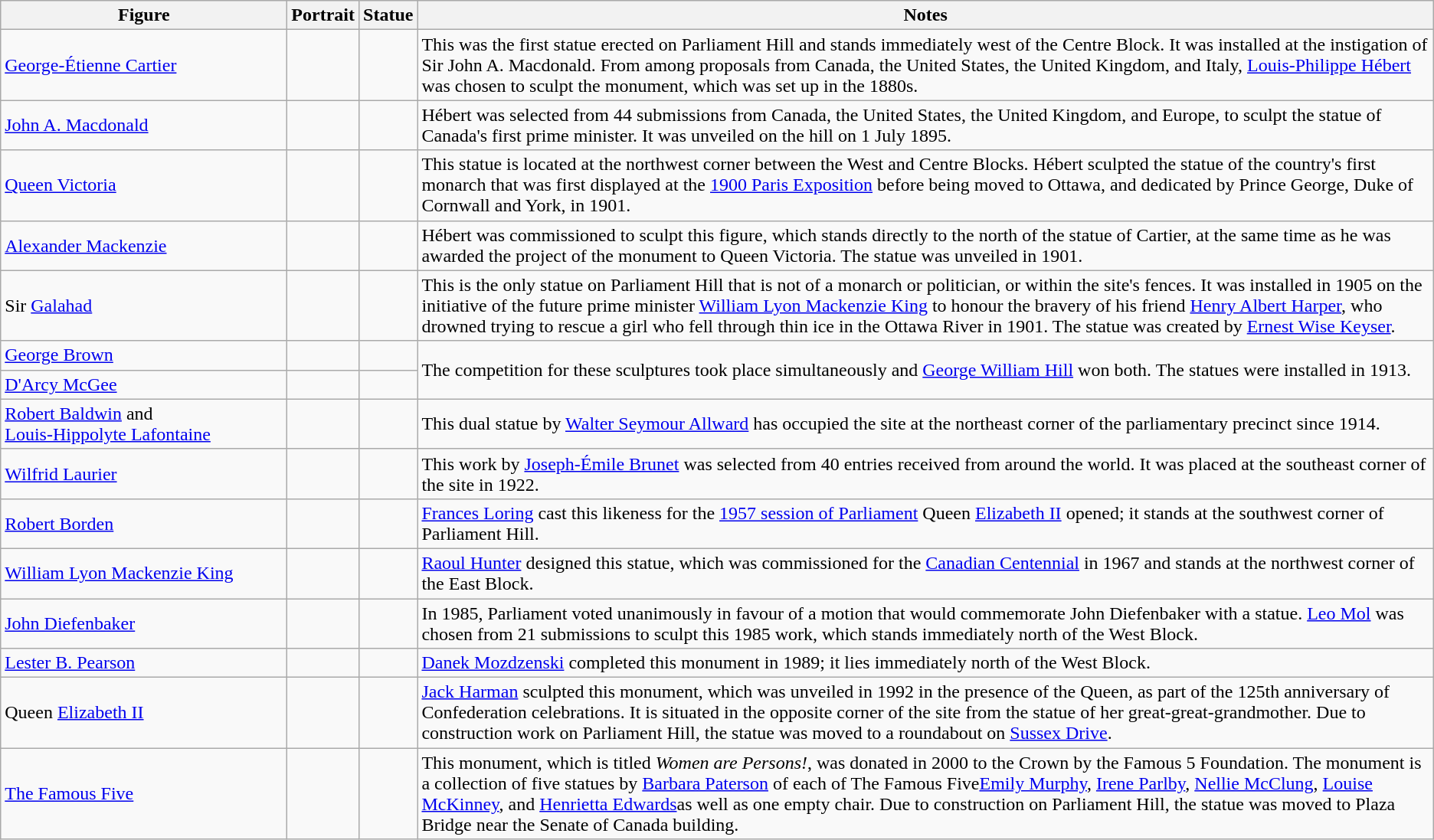<table class="wikitable">
<tr>
<th style="width:20%;">Figure</th>
<th>Portrait</th>
<th>Statue</th>
<th>Notes</th>
</tr>
<tr>
<td><a href='#'>George-Étienne Cartier</a></td>
<td></td>
<td></td>
<td>This was the first statue erected on Parliament Hill and stands immediately west of the Centre Block. It was installed at the instigation of Sir John A. Macdonald. From among proposals from Canada, the United States, the United Kingdom, and Italy, <a href='#'>Louis-Philippe Hébert</a> was chosen to sculpt the monument, which was set up in the 1880s.</td>
</tr>
<tr>
<td><a href='#'>John A. Macdonald</a></td>
<td></td>
<td></td>
<td>Hébert was selected from 44 submissions from Canada, the United States, the United Kingdom, and Europe, to sculpt the statue of Canada's first prime minister. It was unveiled on the hill on 1 July 1895.</td>
</tr>
<tr>
<td><a href='#'>Queen Victoria</a></td>
<td></td>
<td></td>
<td>This statue is located at the northwest corner between the West and Centre Blocks.  Hébert sculpted the statue of the country's first monarch that was first displayed at the <a href='#'>1900 Paris Exposition</a> before being moved to Ottawa, and dedicated by Prince George, Duke of Cornwall and York, in 1901.</td>
</tr>
<tr>
<td><a href='#'>Alexander Mackenzie</a></td>
<td></td>
<td></td>
<td>Hébert was commissioned to sculpt this figure, which stands directly to the north of the statue of Cartier, at the same time as he was awarded the project of the monument to Queen Victoria. The statue was unveiled in 1901.</td>
</tr>
<tr>
<td>Sir <a href='#'>Galahad</a></td>
<td></td>
<td></td>
<td>This is the only statue on Parliament Hill that is not of a monarch or politician, or within the site's fences. It was installed in 1905 on the initiative of the future prime minister <a href='#'>William Lyon Mackenzie King</a> to honour the bravery of his friend <a href='#'>Henry Albert Harper</a>, who drowned trying to rescue a girl who fell through thin ice in the Ottawa River in 1901. The statue was created by <a href='#'>Ernest Wise Keyser</a>.</td>
</tr>
<tr>
<td><a href='#'>George Brown</a></td>
<td></td>
<td></td>
<td rowspan="2">The competition for these sculptures took place simultaneously and <a href='#'>George William Hill</a> won both. The statues were installed in 1913.</td>
</tr>
<tr>
<td><a href='#'>D'Arcy McGee</a></td>
<td></td>
<td></td>
</tr>
<tr>
<td><a href='#'>Robert Baldwin</a> and<br><a href='#'>Louis-Hippolyte Lafontaine</a></td>
<td><br></td>
<td></td>
<td>This dual statue by <a href='#'>Walter Seymour Allward</a> has occupied the site at the northeast corner of the parliamentary precinct since 1914.</td>
</tr>
<tr>
<td><a href='#'>Wilfrid Laurier</a></td>
<td></td>
<td></td>
<td>This work by <a href='#'>Joseph-Émile Brunet</a> was selected from 40 entries received from around the world. It was placed at the southeast corner of the site in 1922.</td>
</tr>
<tr>
<td><a href='#'>Robert Borden</a></td>
<td></td>
<td></td>
<td><a href='#'>Frances Loring</a> cast this likeness for the <a href='#'>1957 session of Parliament</a> Queen <a href='#'>Elizabeth&nbsp;II</a> opened; it stands at the southwest corner of Parliament Hill.</td>
</tr>
<tr>
<td><a href='#'>William Lyon Mackenzie King</a></td>
<td></td>
<td></td>
<td><a href='#'>Raoul Hunter</a> designed this statue, which was commissioned for the <a href='#'>Canadian Centennial</a> in 1967 and stands at the northwest corner of the East Block.</td>
</tr>
<tr>
<td><a href='#'>John Diefenbaker</a></td>
<td></td>
<td></td>
<td>In 1985, Parliament voted unanimously in favour of a motion that would commemorate John Diefenbaker with a statue. <a href='#'>Leo Mol</a> was chosen from 21 submissions to sculpt this 1985 work, which stands immediately north of the West Block.</td>
</tr>
<tr>
<td><a href='#'>Lester B. Pearson</a></td>
<td></td>
<td></td>
<td><a href='#'>Danek Mozdzenski</a> completed this monument in 1989; it lies immediately north of the West Block.</td>
</tr>
<tr>
<td>Queen <a href='#'>Elizabeth&nbsp;II</a></td>
<td></td>
<td></td>
<td><a href='#'>Jack Harman</a> sculpted this monument, which was unveiled in 1992 in the presence of the Queen, as part of the 125th anniversary of Confederation celebrations. It is situated in the opposite corner of the site from the statue of her great-great-grandmother. Due to construction work on Parliament Hill, the statue was moved to a roundabout on <a href='#'>Sussex Drive</a>.</td>
</tr>
<tr>
<td><a href='#'>The Famous Five</a></td>
<td></td>
<td></td>
<td>This monument, which is titled <em>Women are Persons!</em>, was donated in 2000 to the Crown by the Famous 5 Foundation. The monument is a collection of five statues by <a href='#'>Barbara Paterson</a> of each of The Famous Five<a href='#'>Emily Murphy</a>, <a href='#'>Irene Parlby</a>, <a href='#'>Nellie McClung</a>, <a href='#'>Louise McKinney</a>, and <a href='#'>Henrietta Edwards</a>as well as one empty chair. Due to construction on Parliament Hill, the statue was moved to Plaza Bridge near the Senate of Canada building.</td>
</tr>
</table>
